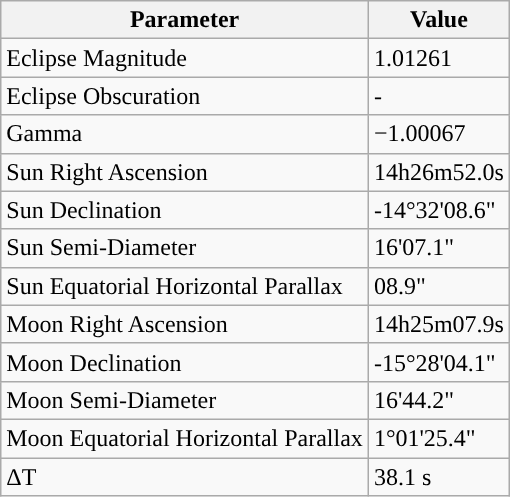<table class="wikitable">
<tr>
<th>Parameter</th>
<th>Value</th>
</tr>
<tr>
<td>Eclipse Magnitude</td>
<td>1.01261</td>
</tr>
<tr>
<td>Eclipse Obscuration</td>
<td>-</td>
</tr>
<tr>
<td>Gamma</td>
<td>−1.00067</td>
</tr>
<tr>
<td>Sun Right Ascension</td>
<td>14h26m52.0s</td>
</tr>
<tr>
<td>Sun Declination</td>
<td>-14°32'08.6"</td>
</tr>
<tr>
<td>Sun Semi-Diameter</td>
<td>16'07.1"</td>
</tr>
<tr>
<td>Sun Equatorial Horizontal Parallax</td>
<td>08.9"</td>
</tr>
<tr>
<td>Moon Right Ascension</td>
<td>14h25m07.9s</td>
</tr>
<tr>
<td>Moon Declination</td>
<td>-15°28'04.1"</td>
</tr>
<tr>
<td>Moon Semi-Diameter</td>
<td>16'44.2"</td>
</tr>
<tr>
<td>Moon Equatorial Horizontal Parallax</td>
<td>1°01'25.4"</td>
</tr>
<tr>
<td>ΔT</td>
<td>38.1 s</td>
</tr>
</table>
